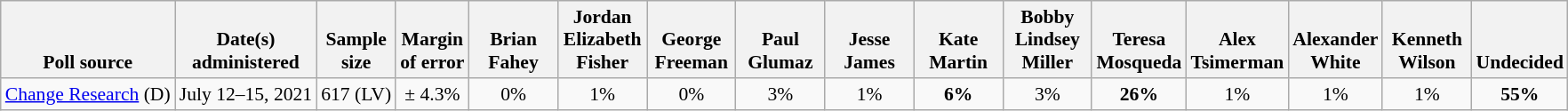<table class="wikitable" style="font-size:90%;text-align:center;">
<tr valign=bottom>
<th>Poll source</th>
<th>Date(s)<br>administered</th>
<th>Sample<br>size</th>
<th>Margin<br>of error</th>
<th style="width:60px;">Brian<br>Fahey</th>
<th style="width:60px;">Jordan<br>Elizabeth<br>Fisher</th>
<th style="width:60px;">George<br>Freeman</th>
<th style="width:60px;">Paul<br>Glumaz</th>
<th style="width:60px;">Jesse<br>James</th>
<th style="width:60px;">Kate<br>Martin</th>
<th style="width:60px;">Bobby<br>Lindsey<br>Miller</th>
<th style="width:60px;">Teresa<br>Mosqueda</th>
<th style="width:60px;">Alex<br>Tsimerman</th>
<th style="width:60px;">Alexander<br>White</th>
<th style="width:60px;">Kenneth<br>Wilson</th>
<th>Undecided</th>
</tr>
<tr>
<td style="text-align:left;"><a href='#'>Change Research</a> (D)</td>
<td>July 12–15, 2021</td>
<td>617 (LV)</td>
<td>± 4.3%</td>
<td>0%</td>
<td>1%</td>
<td>0%</td>
<td>3%</td>
<td>1%</td>
<td><strong>6%</strong></td>
<td>3%</td>
<td><strong>26%</strong></td>
<td>1%</td>
<td>1%</td>
<td>1%</td>
<td><strong>55%</strong></td>
</tr>
</table>
